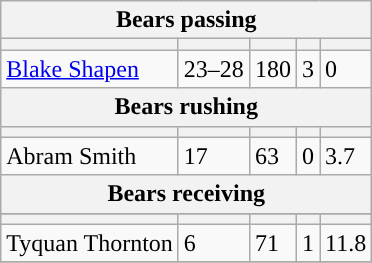<table class="wikitable plainrowheaders">
<tr>
<th colspan="6">Bears passing</th>
</tr>
<tr>
<th scope="col"></th>
<th scope="col"></th>
<th scope="col"></th>
<th scope="col"></th>
<th scope="col"></th>
</tr>
<tr>
<td><a href='#'>Blake Shapen</a></td>
<td>23–28</td>
<td>180</td>
<td>3</td>
<td>0</td>
</tr>
<tr>
<th colspan="6">Bears rushing</th>
</tr>
<tr>
<th scope="col"></th>
<th scope="col"></th>
<th scope="col"></th>
<th scope="col"></th>
<th scope="col"></th>
</tr>
<tr>
<td>Abram Smith</td>
<td>17</td>
<td>63</td>
<td>0</td>
<td>3.7</td>
</tr>
<tr>
<th colspan="6">Bears receiving</th>
</tr>
<tr>
</tr>
<tr>
<th scope="col"></th>
<th scope="col"></th>
<th scope="col"></th>
<th scope="col"></th>
<th scope="col"></th>
</tr>
<tr>
<td>Tyquan Thornton</td>
<td>6</td>
<td>71</td>
<td>1</td>
<td>11.8</td>
</tr>
<tr>
</tr>
</table>
